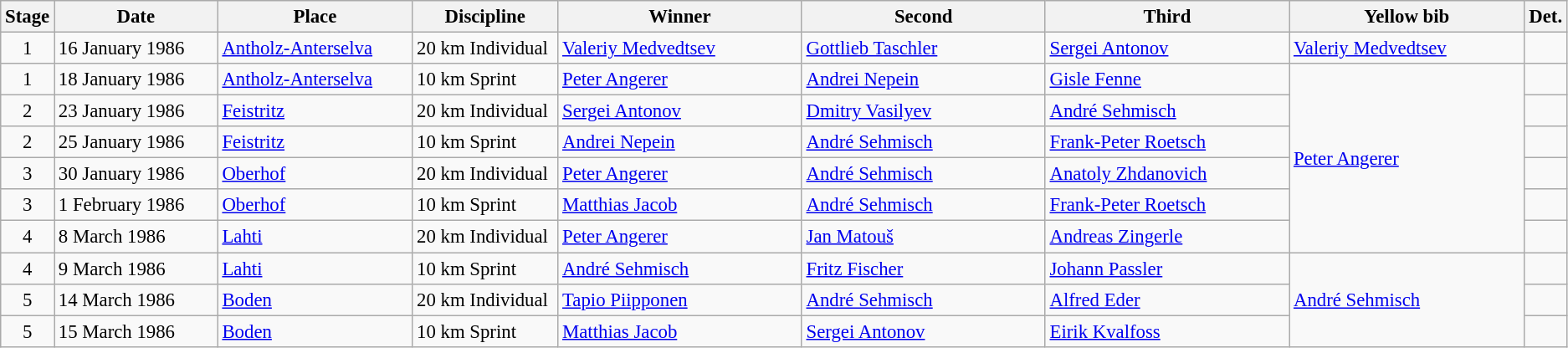<table class="wikitable" style="font-size:95%;">
<tr>
<th width="10">Stage</th>
<th width="125">Date</th>
<th width="150">Place</th>
<th width="110">Discipline</th>
<th width="190">Winner</th>
<th width="190">Second</th>
<th width="190">Third</th>
<th width="183">Yellow bib <br> </th>
<th width="8">Det.</th>
</tr>
<tr>
<td align=center>1</td>
<td>16 January 1986</td>
<td> <a href='#'>Antholz-Anterselva</a></td>
<td>20 km Individual</td>
<td> <a href='#'>Valeriy Medvedtsev</a></td>
<td> <a href='#'>Gottlieb Taschler</a></td>
<td> <a href='#'>Sergei Antonov</a></td>
<td> <a href='#'>Valeriy Medvedtsev</a></td>
<td></td>
</tr>
<tr>
<td align=center>1</td>
<td>18 January 1986</td>
<td> <a href='#'>Antholz-Anterselva</a></td>
<td>10 km Sprint</td>
<td> <a href='#'>Peter Angerer</a></td>
<td> <a href='#'>Andrei Nepein</a></td>
<td> <a href='#'>Gisle Fenne</a></td>
<td rowspan="6"> <a href='#'>Peter Angerer</a></td>
<td></td>
</tr>
<tr>
<td align=center>2</td>
<td>23 January 1986</td>
<td> <a href='#'>Feistritz</a></td>
<td>20 km Individual</td>
<td> <a href='#'>Sergei Antonov</a></td>
<td> <a href='#'>Dmitry Vasilyev</a></td>
<td> <a href='#'>André Sehmisch</a></td>
<td></td>
</tr>
<tr>
<td align=center>2</td>
<td>25 January 1986</td>
<td> <a href='#'>Feistritz</a></td>
<td>10 km Sprint</td>
<td> <a href='#'>Andrei Nepein</a></td>
<td> <a href='#'>André Sehmisch</a></td>
<td> <a href='#'>Frank-Peter Roetsch</a></td>
<td></td>
</tr>
<tr>
<td align=center>3</td>
<td>30 January 1986</td>
<td> <a href='#'>Oberhof</a></td>
<td>20 km Individual</td>
<td> <a href='#'>Peter Angerer</a></td>
<td> <a href='#'>André Sehmisch</a></td>
<td> <a href='#'>Anatoly Zhdanovich</a></td>
<td></td>
</tr>
<tr>
<td align=center>3</td>
<td>1 February 1986</td>
<td> <a href='#'>Oberhof</a></td>
<td>10 km Sprint</td>
<td> <a href='#'>Matthias Jacob</a></td>
<td> <a href='#'>André Sehmisch</a></td>
<td> <a href='#'>Frank-Peter Roetsch</a></td>
<td></td>
</tr>
<tr>
<td align=center>4</td>
<td>8 March 1986</td>
<td> <a href='#'>Lahti</a></td>
<td>20 km Individual</td>
<td> <a href='#'>Peter Angerer</a></td>
<td> <a href='#'>Jan Matouš</a></td>
<td> <a href='#'>Andreas Zingerle</a></td>
<td></td>
</tr>
<tr>
<td align=center>4</td>
<td>9 March 1986</td>
<td> <a href='#'>Lahti</a></td>
<td>10 km Sprint</td>
<td> <a href='#'>André Sehmisch</a></td>
<td> <a href='#'>Fritz Fischer</a></td>
<td> <a href='#'>Johann Passler</a></td>
<td rowspan="3"> <a href='#'>André Sehmisch</a></td>
<td></td>
</tr>
<tr>
<td align=center>5</td>
<td>14 March 1986</td>
<td> <a href='#'>Boden</a></td>
<td>20 km Individual</td>
<td> <a href='#'>Tapio Piipponen</a></td>
<td> <a href='#'>André Sehmisch</a></td>
<td> <a href='#'>Alfred Eder</a></td>
<td></td>
</tr>
<tr>
<td align=center>5</td>
<td>15 March 1986</td>
<td> <a href='#'>Boden</a></td>
<td>10 km Sprint</td>
<td> <a href='#'>Matthias Jacob</a></td>
<td> <a href='#'>Sergei Antonov</a></td>
<td> <a href='#'>Eirik Kvalfoss</a></td>
<td></td>
</tr>
</table>
